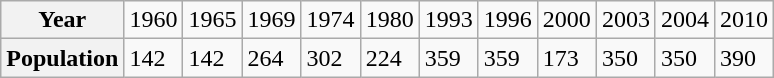<table class="wikitable">
<tr>
<th>Year</th>
<td>1960</td>
<td>1965</td>
<td>1969</td>
<td>1974</td>
<td>1980</td>
<td>1993</td>
<td>1996</td>
<td>2000</td>
<td>2003</td>
<td>2004</td>
<td>2010</td>
</tr>
<tr>
<th>Population</th>
<td>142</td>
<td>142</td>
<td>264</td>
<td>302</td>
<td>224</td>
<td>359</td>
<td>359</td>
<td>173</td>
<td>350</td>
<td>350</td>
<td>390</td>
</tr>
</table>
